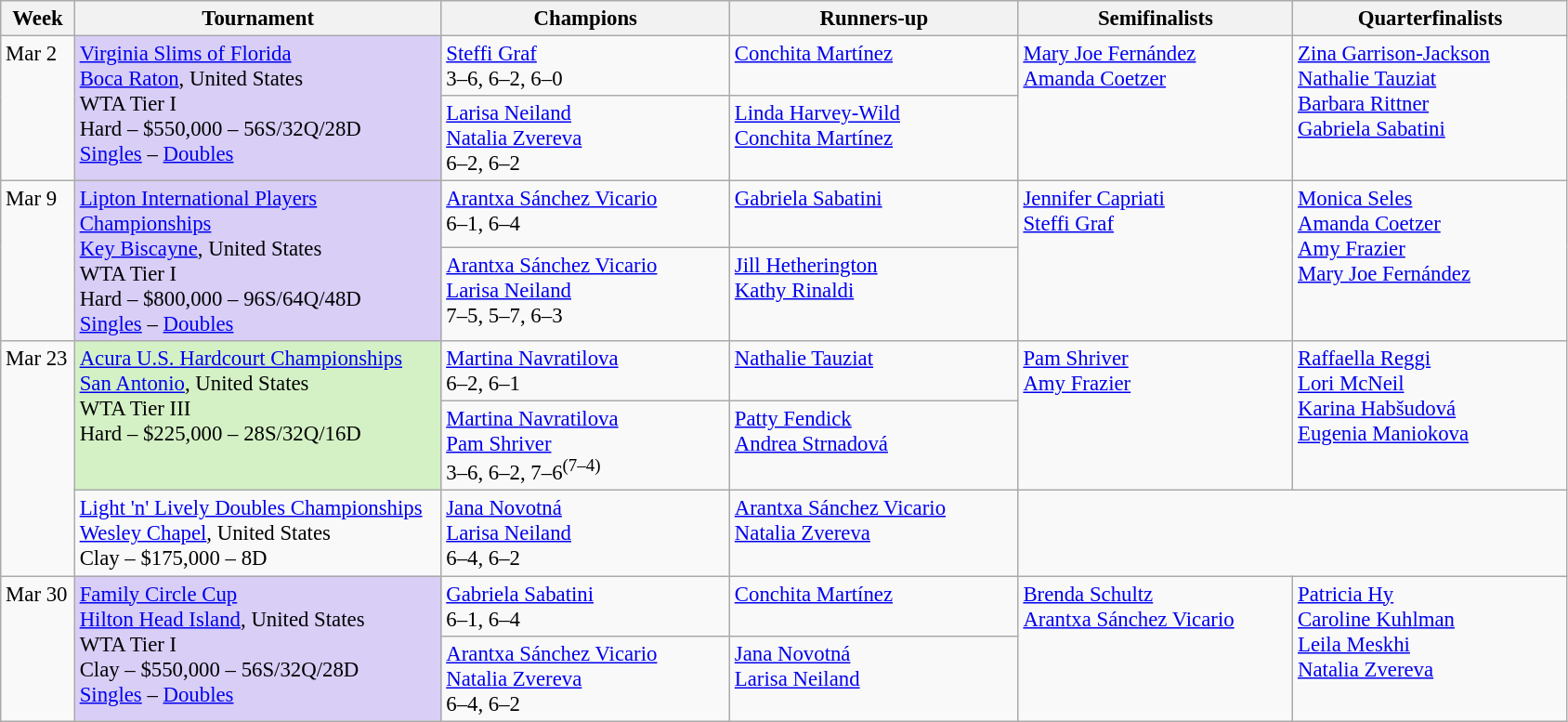<table class=wikitable style=font-size:95%>
<tr>
<th style="width:46px;">Week</th>
<th style="width:256px;">Tournament</th>
<th style="width:200px;">Champions</th>
<th style="width:200px;">Runners-up</th>
<th style="width:190px;">Semifinalists</th>
<th style="width:190px;">Quarterfinalists</th>
</tr>
<tr valign=top>
<td rowspan=2>Mar 2</td>
<td rowspan="2" style="background:#d8cef6;"><a href='#'>Virginia Slims of Florida</a><br><a href='#'>Boca Raton</a>, United States<br>WTA Tier I<br>Hard – $550,000 – 56S/32Q/28D<br><a href='#'>Singles</a> – <a href='#'>Doubles</a></td>
<td> <a href='#'>Steffi Graf</a><br>3–6, 6–2, 6–0</td>
<td> <a href='#'>Conchita Martínez</a></td>
<td rowspan=2> <a href='#'>Mary Joe Fernández</a> <br>  <a href='#'>Amanda Coetzer</a></td>
<td rowspan=2> <a href='#'>Zina Garrison-Jackson</a> <br>  <a href='#'>Nathalie Tauziat</a> <br>  <a href='#'>Barbara Rittner</a> <br>  <a href='#'>Gabriela Sabatini</a></td>
</tr>
<tr valign=top>
<td> <a href='#'>Larisa Neiland</a> <br>  <a href='#'>Natalia Zvereva</a><br>6–2, 6–2</td>
<td> <a href='#'>Linda Harvey-Wild</a> <br>  <a href='#'>Conchita Martínez</a></td>
</tr>
<tr valign=top>
<td rowspan=2>Mar 9</td>
<td rowspan=2 style="background:#d8cef6;"><a href='#'>Lipton International Players Championships</a><br><a href='#'>Key Biscayne</a>, United States<br>WTA Tier I<br>Hard – $800,000 – 96S/64Q/48D<br><a href='#'>Singles</a> – <a href='#'>Doubles</a></td>
<td> <a href='#'>Arantxa Sánchez Vicario</a><br>6–1, 6–4</td>
<td> <a href='#'>Gabriela Sabatini</a></td>
<td rowspan=2> <a href='#'>Jennifer Capriati</a> <br>  <a href='#'>Steffi Graf</a></td>
<td rowspan=2> <a href='#'>Monica Seles</a> <br>  <a href='#'>Amanda Coetzer</a> <br>  <a href='#'>Amy Frazier</a> <br>  <a href='#'>Mary Joe Fernández</a></td>
</tr>
<tr valign=top>
<td> <a href='#'>Arantxa Sánchez Vicario</a><br> <a href='#'>Larisa Neiland</a><br>7–5, 5–7, 6–3</td>
<td> <a href='#'>Jill Hetherington</a><br> <a href='#'>Kathy Rinaldi</a></td>
</tr>
<tr valign=top>
<td rowspan=3>Mar 23</td>
<td rowspan="2" style="background:#d4f1c5;"><a href='#'>Acura U.S. Hardcourt Championships</a><br><a href='#'>San Antonio</a>, United States<br>WTA Tier III<br>Hard – $225,000 – 28S/32Q/16D</td>
<td> <a href='#'>Martina Navratilova</a><br>6–2, 6–1</td>
<td> <a href='#'>Nathalie Tauziat</a></td>
<td rowspan=2> <a href='#'>Pam Shriver</a> <br>  <a href='#'>Amy Frazier</a></td>
<td rowspan=2> <a href='#'>Raffaella Reggi</a> <br>  <a href='#'>Lori McNeil</a> <br>  <a href='#'>Karina Habšudová</a> <br>  <a href='#'>Eugenia Maniokova</a></td>
</tr>
<tr valign=top>
<td> <a href='#'>Martina Navratilova</a><br> <a href='#'>Pam Shriver</a><br>3–6, 6–2, 7–6<sup>(7–4)</sup></td>
<td> <a href='#'>Patty Fendick</a><br> <a href='#'>Andrea Strnadová</a></td>
</tr>
<tr valign=top>
<td><a href='#'>Light 'n' Lively Doubles Championships</a><br><a href='#'>Wesley Chapel</a>, United States<br>Clay – $175,000 – 8D</td>
<td> <a href='#'>Jana Novotná</a><br> <a href='#'>Larisa Neiland</a><br>6–4, 6–2</td>
<td> <a href='#'>Arantxa Sánchez Vicario</a><br> <a href='#'>Natalia Zvereva</a></td>
<td colspan=2></td>
</tr>
<tr valign=top>
<td rowspan=2>Mar 30</td>
<td rowspan="2" style="background:#d8cef6;"><a href='#'>Family Circle Cup</a><br><a href='#'>Hilton Head Island</a>, United States<br>WTA Tier I<br>Clay – $550,000 – 56S/32Q/28D<br><a href='#'>Singles</a> – <a href='#'>Doubles</a></td>
<td> <a href='#'>Gabriela Sabatini</a><br>6–1, 6–4</td>
<td> <a href='#'>Conchita Martínez</a></td>
<td rowspan=2> <a href='#'>Brenda Schultz</a> <br>  <a href='#'>Arantxa Sánchez Vicario</a></td>
<td rowspan=2> <a href='#'>Patricia Hy</a> <br>  <a href='#'>Caroline Kuhlman</a> <br>  <a href='#'>Leila Meskhi</a> <br>  <a href='#'>Natalia Zvereva</a></td>
</tr>
<tr valign=top>
<td> <a href='#'>Arantxa Sánchez Vicario</a><br> <a href='#'>Natalia Zvereva</a><br>6–4, 6–2</td>
<td> <a href='#'>Jana Novotná</a><br> <a href='#'>Larisa Neiland</a></td>
</tr>
</table>
